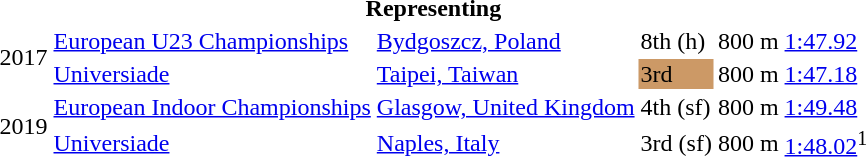<table>
<tr>
<th colspan="6">Representing </th>
</tr>
<tr>
<td rowspan=2>2017</td>
<td><a href='#'>European U23 Championships</a></td>
<td><a href='#'>Bydgoszcz, Poland</a></td>
<td>8th (h)</td>
<td>800 m</td>
<td><a href='#'>1:47.92</a></td>
</tr>
<tr>
<td><a href='#'>Universiade</a></td>
<td><a href='#'>Taipei, Taiwan</a></td>
<td bgcolor=cc9966>3rd</td>
<td>800 m</td>
<td><a href='#'>1:47.18</a></td>
</tr>
<tr>
<td rowspan=2>2019</td>
<td><a href='#'>European Indoor Championships</a></td>
<td><a href='#'>Glasgow, United Kingdom</a></td>
<td>4th (sf)</td>
<td>800 m</td>
<td><a href='#'>1:49.48</a></td>
</tr>
<tr>
<td><a href='#'>Universiade</a></td>
<td><a href='#'>Naples, Italy</a></td>
<td>3rd (sf)</td>
<td>800 m</td>
<td><a href='#'>1:48.02</a><sup>1</sup></td>
</tr>
</table>
